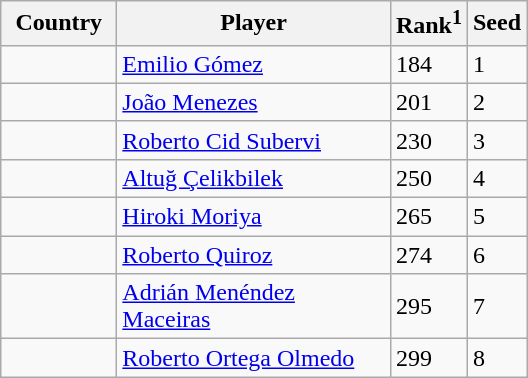<table class="sortable wikitable">
<tr>
<th width="70">Country</th>
<th width="175">Player</th>
<th>Rank<sup>1</sup></th>
<th>Seed</th>
</tr>
<tr>
<td></td>
<td><a href='#'>Emilio Gómez</a></td>
<td>184</td>
<td>1</td>
</tr>
<tr>
<td></td>
<td><a href='#'>João Menezes</a></td>
<td>201</td>
<td>2</td>
</tr>
<tr>
<td></td>
<td><a href='#'>Roberto Cid Subervi</a></td>
<td>230</td>
<td>3</td>
</tr>
<tr>
<td></td>
<td><a href='#'>Altuğ Çelikbilek</a></td>
<td>250</td>
<td>4</td>
</tr>
<tr>
<td></td>
<td><a href='#'>Hiroki Moriya</a></td>
<td>265</td>
<td>5</td>
</tr>
<tr>
<td></td>
<td><a href='#'>Roberto Quiroz</a></td>
<td>274</td>
<td>6</td>
</tr>
<tr>
<td></td>
<td><a href='#'>Adrián Menéndez Maceiras</a></td>
<td>295</td>
<td>7</td>
</tr>
<tr>
<td></td>
<td><a href='#'>Roberto Ortega Olmedo</a></td>
<td>299</td>
<td>8</td>
</tr>
</table>
